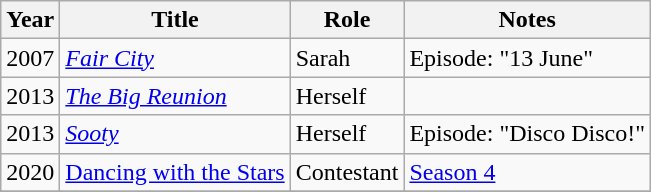<table class="wikitable sortable">
<tr>
<th>Year</th>
<th>Title</th>
<th>Role</th>
<th class="unsortable">Notes</th>
</tr>
<tr>
<td>2007</td>
<td><em><a href='#'>Fair City</a></em></td>
<td>Sarah</td>
<td>Episode: "13 June"</td>
</tr>
<tr>
<td>2013</td>
<td><em><a href='#'>The Big Reunion</a></em></td>
<td>Herself</td>
<td></td>
</tr>
<tr>
<td>2013</td>
<td><em><a href='#'>Sooty</a></td>
<td>Herself</td>
<td>Episode: "Disco Disco!"</td>
</tr>
<tr>
<td>2020</td>
<td></em><a href='#'>Dancing with the Stars</a><em></td>
<td>Contestant</td>
<td><a href='#'>Season 4</a></td>
</tr>
<tr>
</tr>
</table>
